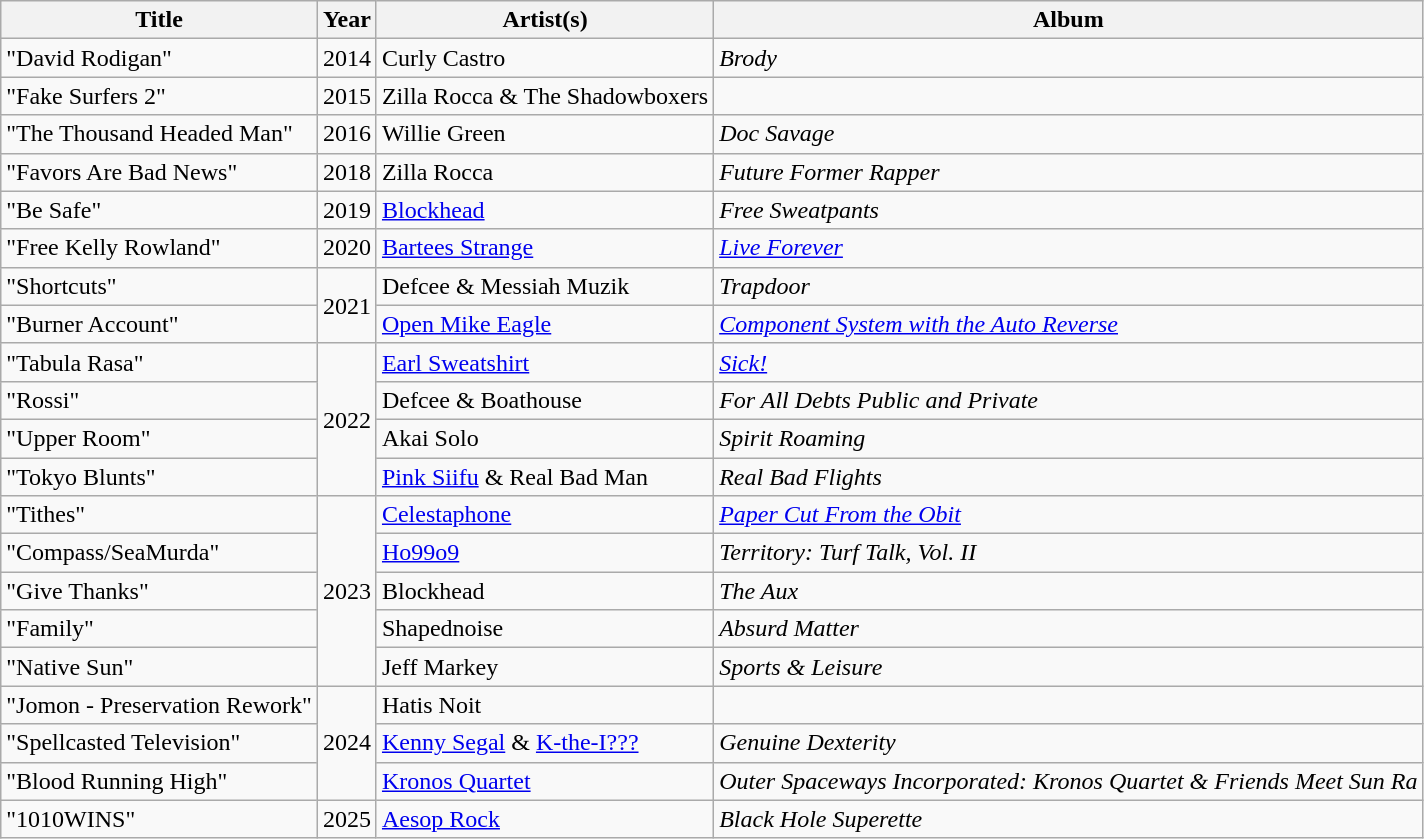<table class="wikitable">
<tr>
<th>Title</th>
<th>Year</th>
<th>Artist(s)</th>
<th>Album</th>
</tr>
<tr>
<td>"David Rodigan"</td>
<td>2014</td>
<td>Curly Castro</td>
<td><em>Brody</em></td>
</tr>
<tr>
<td>"Fake Surfers 2"</td>
<td>2015</td>
<td>Zilla Rocca & The Shadowboxers</td>
<td></td>
</tr>
<tr>
<td>"The Thousand Headed Man"</td>
<td>2016</td>
<td>Willie Green</td>
<td><em>Doc Savage</em></td>
</tr>
<tr>
<td>"Favors Are Bad News"</td>
<td>2018</td>
<td>Zilla Rocca</td>
<td><em>Future Former Rapper</em></td>
</tr>
<tr>
<td>"Be Safe"</td>
<td>2019</td>
<td><a href='#'>Blockhead</a></td>
<td><em>Free Sweatpants</em></td>
</tr>
<tr>
<td>"Free Kelly Rowland"</td>
<td>2020</td>
<td><a href='#'>Bartees Strange</a></td>
<td><em><a href='#'>Live Forever</a></em></td>
</tr>
<tr>
<td>"Shortcuts"</td>
<td rowspan=2>2021</td>
<td>Defcee & Messiah Muzik</td>
<td><em>Trapdoor</em></td>
</tr>
<tr>
<td>"Burner Account"</td>
<td><a href='#'>Open Mike Eagle</a></td>
<td><em><a href='#'>Component System with the Auto Reverse</a></em></td>
</tr>
<tr>
<td>"Tabula Rasa"</td>
<td rowspan=4>2022</td>
<td><a href='#'>Earl Sweatshirt</a></td>
<td><em><a href='#'>Sick!</a></em></td>
</tr>
<tr>
<td>"Rossi"</td>
<td>Defcee & Boathouse</td>
<td><em>For All Debts Public and Private</em></td>
</tr>
<tr>
<td>"Upper Room"</td>
<td>Akai Solo</td>
<td><em>Spirit Roaming</em></td>
</tr>
<tr>
<td>"Tokyo Blunts"</td>
<td><a href='#'>Pink Siifu</a> & Real Bad Man</td>
<td><em>Real Bad Flights</em></td>
</tr>
<tr>
<td>"Tithes"</td>
<td rowspan=5>2023</td>
<td><a href='#'>Celestaphone</a></td>
<td><em><a href='#'>Paper Cut From the Obit</a></em></td>
</tr>
<tr>
<td>"Compass/SeaMurda"</td>
<td><a href='#'>Ho99o9</a></td>
<td><em>Territory: Turf Talk, Vol. II</em></td>
</tr>
<tr>
<td>"Give Thanks"</td>
<td>Blockhead</td>
<td><em>The Aux</em></td>
</tr>
<tr>
<td>"Family"</td>
<td>Shapednoise</td>
<td><em>Absurd Matter</em></td>
</tr>
<tr>
<td>"Native Sun"</td>
<td>Jeff Markey</td>
<td><em>Sports & Leisure</em></td>
</tr>
<tr>
<td>"Jomon - Preservation Rework"</td>
<td rowspan=3>2024</td>
<td>Hatis Noit</td>
<td></td>
</tr>
<tr>
<td>"Spellcasted Television"</td>
<td><a href='#'>Kenny Segal</a> & <a href='#'>K-the-I???</a></td>
<td><em>Genuine Dexterity</em></td>
</tr>
<tr>
<td>"Blood Running High"</td>
<td><a href='#'>Kronos Quartet</a></td>
<td><em>Outer Spaceways Incorporated: Kronos Quartet & Friends Meet Sun Ra</em></td>
</tr>
<tr>
<td>"1010WINS"</td>
<td>2025</td>
<td><a href='#'>Aesop Rock</a></td>
<td><em>Black Hole Superette</em></td>
</tr>
</table>
